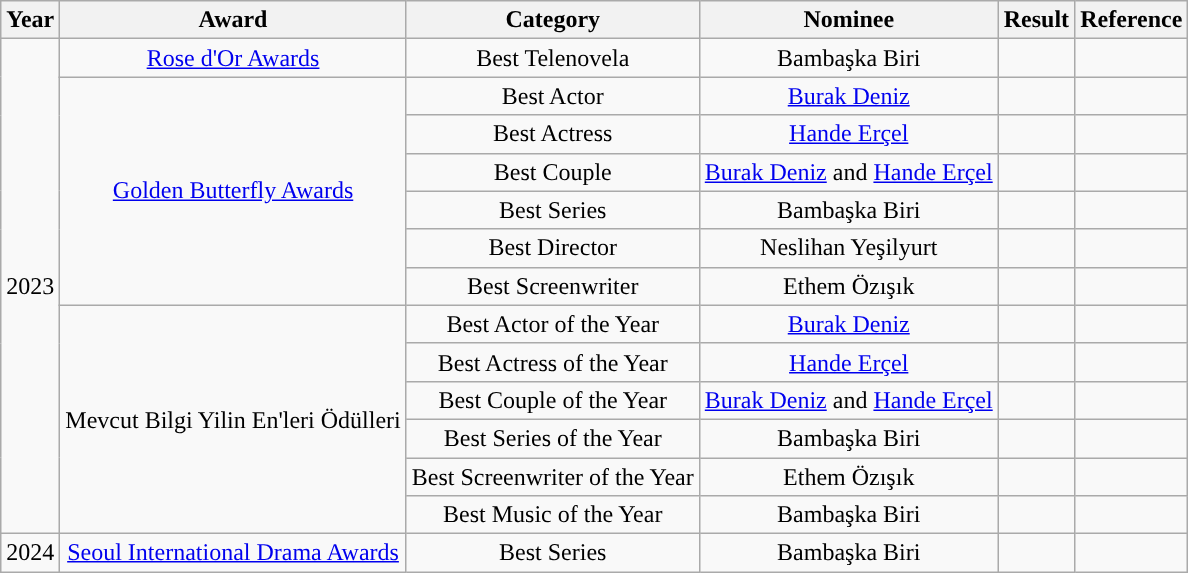<table class="wikitable" style="text-align:center;">
<tr>
<th>Year</th>
<th>Award</th>
<th>Category</th>
<th>Nominee</th>
<th>Result</th>
<th>Reference</th>
</tr>
<tr>
<td rowspan=13>2023</td>
<td><a href='#'>Rose d'Or Awards</a></td>
<td>Best Telenovela</td>
<td>Bambaşka Biri</td>
<td></td>
<td></td>
</tr>
<tr>
<td rowspan=6><a href='#'>Golden Butterfly Awards</a></td>
<td>Best Actor</td>
<td><a href='#'>Burak Deniz</a></td>
<td></td>
<td></td>
</tr>
<tr>
<td>Best Actress</td>
<td><a href='#'>Hande Erçel</a></td>
<td></td>
<td></td>
</tr>
<tr>
<td>Best Couple</td>
<td><a href='#'>Burak Deniz</a> and <a href='#'>Hande Erçel</a></td>
<td></td>
<td></td>
</tr>
<tr>
<td>Best Series</td>
<td>Bambaşka Biri</td>
<td></td>
<td></td>
</tr>
<tr>
<td>Best Director</td>
<td>Neslihan Yeşilyurt</td>
<td></td>
<td></td>
</tr>
<tr>
<td>Best Screenwriter</td>
<td>Ethem Özışık</td>
<td></td>
<td></td>
</tr>
<tr>
<td rowspan=6>Mevcut Bilgi Yilin En'leri Ödülleri</td>
<td>Best Actor of the Year</td>
<td><a href='#'>Burak Deniz</a></td>
<td></td>
<td></td>
</tr>
<tr>
<td>Best Actress of the Year</td>
<td><a href='#'>Hande Erçel</a></td>
<td></td>
<td></td>
</tr>
<tr>
<td>Best Couple of the Year</td>
<td><a href='#'>Burak Deniz</a> and <a href='#'>Hande Erçel</a></td>
<td></td>
<td></td>
</tr>
<tr>
<td>Best Series of the Year</td>
<td>Bambaşka Biri</td>
<td></td>
<td></td>
</tr>
<tr>
<td>Best Screenwriter of the Year</td>
<td>Ethem Özışık</td>
<td></td>
<td></td>
</tr>
<tr>
<td>Best Music of the Year</td>
<td>Bambaşka Biri</td>
<td></td>
<td></td>
</tr>
<tr>
<td>2024</td>
<td><a href='#'>Seoul International Drama Awards</a></td>
<td>Best Series</td>
<td>Bambaşka Biri</td>
<td></td>
<td></td>
</tr>
</table>
